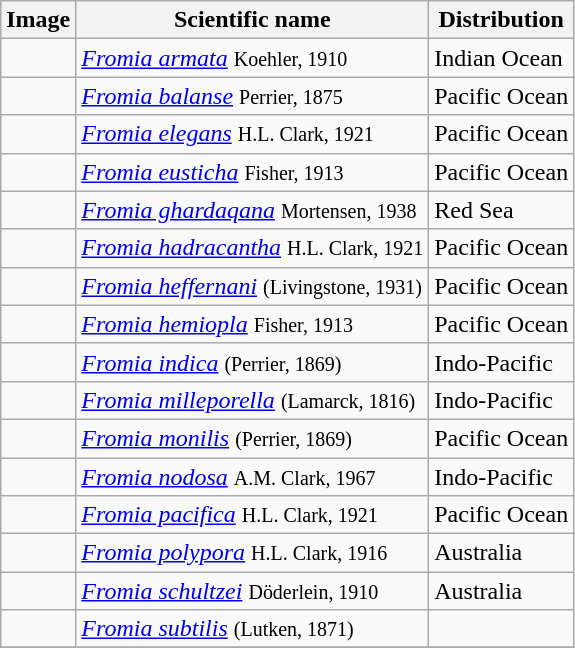<table class="wikitable">
<tr>
<th>Image</th>
<th>Scientific name</th>
<th>Distribution</th>
</tr>
<tr>
<td></td>
<td><em><a href='#'>Fromia armata</a></em> <small>Koehler, 1910</small></td>
<td>Indian Ocean</td>
</tr>
<tr>
<td></td>
<td><em><a href='#'>Fromia balanse</a></em> <small>Perrier, 1875</small></td>
<td>Pacific Ocean</td>
</tr>
<tr>
<td></td>
<td><em><a href='#'>Fromia elegans</a></em> <small>H.L. Clark, 1921</small></td>
<td>Pacific Ocean</td>
</tr>
<tr>
<td></td>
<td><em><a href='#'>Fromia eusticha</a></em> <small>Fisher, 1913</small></td>
<td>Pacific Ocean</td>
</tr>
<tr>
<td></td>
<td><em><a href='#'>Fromia ghardaqana</a></em> <small>Mortensen, 1938</small></td>
<td>Red Sea</td>
</tr>
<tr>
<td></td>
<td><em><a href='#'>Fromia hadracantha</a></em> <small>H.L. Clark, 1921</small></td>
<td>Pacific Ocean</td>
</tr>
<tr>
<td></td>
<td><em><a href='#'>Fromia heffernani</a></em> <small> (Livingstone, 1931)</small></td>
<td>Pacific Ocean</td>
</tr>
<tr>
<td></td>
<td><em><a href='#'>Fromia hemiopla</a></em> <small>Fisher, 1913</small></td>
<td>Pacific Ocean</td>
</tr>
<tr>
<td></td>
<td><em><a href='#'>Fromia indica</a></em> <small>(Perrier, 1869)</small></td>
<td>Indo-Pacific</td>
</tr>
<tr>
<td></td>
<td><em><a href='#'>Fromia milleporella</a></em> <small>(Lamarck, 1816)</small></td>
<td>Indo-Pacific</td>
</tr>
<tr>
<td></td>
<td><em><a href='#'>Fromia monilis</a></em> <small>(Perrier, 1869)</small></td>
<td>Pacific Ocean</td>
</tr>
<tr>
<td></td>
<td><em><a href='#'>Fromia nodosa</a></em> <small>A.M. Clark, 1967</small></td>
<td>Indo-Pacific</td>
</tr>
<tr>
<td></td>
<td><em><a href='#'>Fromia pacifica</a></em> <small>H.L. Clark, 1921</small></td>
<td>Pacific Ocean</td>
</tr>
<tr>
<td></td>
<td><em><a href='#'>Fromia polypora</a></em> <small>H.L. Clark, 1916</small></td>
<td>Australia</td>
</tr>
<tr>
<td></td>
<td><em><a href='#'>Fromia schultzei</a></em> <small>Döderlein, 1910</small></td>
<td>Australia</td>
</tr>
<tr>
<td></td>
<td><em><a href='#'>Fromia subtilis</a></em> <small>(Lutken, 1871)</small></td>
<td></td>
</tr>
<tr>
</tr>
</table>
